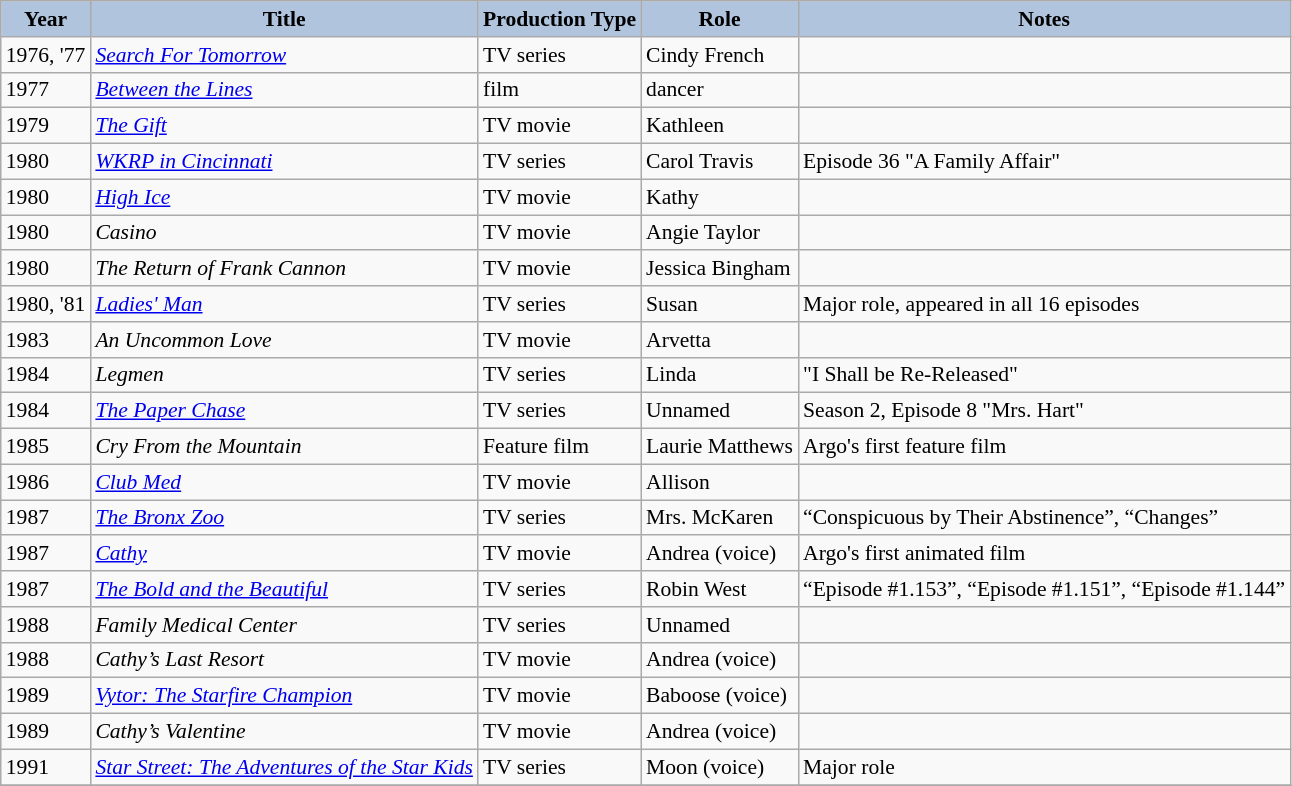<table class="wikitable" style="font-size:90%">
<tr style="text-align:center;">
<th style="background:#B0C4DE;">Year</th>
<th style="background:#B0C4DE;">Title</th>
<th style="background:#B0C4DE;">Production Type</th>
<th style="background:#B0C4DE;">Role</th>
<th style="background:#B0C4DE;">Notes</th>
</tr>
<tr>
<td>1976, '77</td>
<td><em><a href='#'>Search For Tomorrow</a></em></td>
<td>TV series</td>
<td>Cindy French</td>
<td></td>
</tr>
<tr>
<td>1977</td>
<td><em><a href='#'>Between the Lines</a></em></td>
<td>film</td>
<td>dancer</td>
<td></td>
</tr>
<tr>
<td>1979</td>
<td><em><a href='#'>The Gift</a></em></td>
<td>TV movie</td>
<td>Kathleen</td>
<td></td>
</tr>
<tr>
<td>1980</td>
<td><em><a href='#'>WKRP in Cincinnati</a></em></td>
<td>TV series</td>
<td>Carol Travis</td>
<td>Episode 36 "A Family Affair"</td>
</tr>
<tr>
<td>1980</td>
<td><em><a href='#'>High Ice</a></em></td>
<td>TV movie</td>
<td>Kathy</td>
<td></td>
</tr>
<tr>
<td>1980</td>
<td><em>Casino</em></td>
<td>TV movie</td>
<td>Angie Taylor</td>
<td></td>
</tr>
<tr>
<td>1980</td>
<td><em>The Return of Frank Cannon</em></td>
<td>TV movie</td>
<td>Jessica Bingham</td>
<td></td>
</tr>
<tr>
<td>1980, '81</td>
<td><em><a href='#'>Ladies' Man</a></em></td>
<td>TV series</td>
<td>Susan</td>
<td>Major role, appeared in all 16 episodes</td>
</tr>
<tr>
<td>1983</td>
<td><em>An Uncommon Love</em></td>
<td>TV movie</td>
<td>Arvetta</td>
<td></td>
</tr>
<tr>
<td>1984</td>
<td><em>Legmen</em></td>
<td>TV series</td>
<td>Linda</td>
<td>"I Shall be Re-Released"</td>
</tr>
<tr>
<td>1984</td>
<td><em><a href='#'>The Paper Chase</a></em></td>
<td>TV series</td>
<td>Unnamed</td>
<td>Season 2, Episode 8 "Mrs. Hart"</td>
</tr>
<tr>
<td>1985</td>
<td><em>Cry From the Mountain</em></td>
<td>Feature film</td>
<td>Laurie Matthews</td>
<td>Argo's first feature film</td>
</tr>
<tr>
<td>1986</td>
<td><em><a href='#'>Club Med</a></em></td>
<td>TV movie</td>
<td>Allison</td>
<td></td>
</tr>
<tr>
<td>1987</td>
<td><em><a href='#'>The Bronx Zoo</a></em></td>
<td>TV series</td>
<td>Mrs. McKaren</td>
<td>“Conspicuous by Their Abstinence”, “Changes”</td>
</tr>
<tr>
<td>1987</td>
<td><em><a href='#'>Cathy</a></em></td>
<td>TV movie</td>
<td>Andrea (voice)</td>
<td>Argo's first animated film</td>
</tr>
<tr>
<td>1987</td>
<td><em><a href='#'>The Bold and the Beautiful</a></em></td>
<td>TV series</td>
<td>Robin West</td>
<td>“Episode #1.153”, “Episode #1.151”, “Episode #1.144”</td>
</tr>
<tr>
<td>1988</td>
<td><em>Family Medical Center</em></td>
<td>TV series</td>
<td>Unnamed</td>
<td></td>
</tr>
<tr>
<td>1988</td>
<td><em>Cathy’s Last Resort</em></td>
<td>TV movie</td>
<td>Andrea (voice)</td>
<td></td>
</tr>
<tr>
<td>1989</td>
<td><em><a href='#'>Vytor: The Starfire Champion</a></em></td>
<td>TV movie</td>
<td>Baboose (voice)</td>
<td></td>
</tr>
<tr>
<td>1989</td>
<td><em>Cathy’s Valentine</em></td>
<td>TV movie</td>
<td>Andrea (voice)</td>
<td></td>
</tr>
<tr>
<td>1991</td>
<td><em><a href='#'>Star Street: The Adventures of the Star Kids</a></em></td>
<td>TV series</td>
<td>Moon (voice)</td>
<td>Major role</td>
</tr>
<tr>
</tr>
</table>
